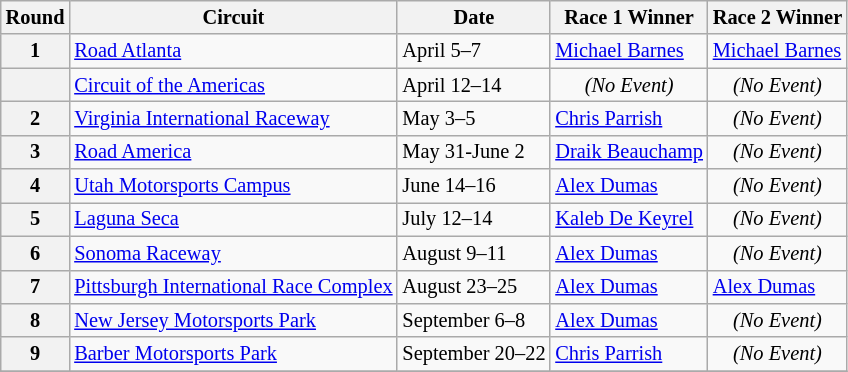<table class="wikitable" style="font-size: 85%">
<tr>
<th>Round</th>
<th>Circuit</th>
<th>Date</th>
<th>Race 1 Winner</th>
<th>Race 2 Winner</th>
</tr>
<tr>
<th>1</th>
<td> <a href='#'>Road Atlanta</a></td>
<td>April 5–7</td>
<td> <a href='#'>Michael Barnes</a></td>
<td> <a href='#'>Michael Barnes</a></td>
</tr>
<tr>
<th></th>
<td> <a href='#'>Circuit of the Americas</a></td>
<td>April 12–14</td>
<td align=center><em>(No Event)</em></td>
<td align=center><em>(No Event)</em></td>
</tr>
<tr>
<th>2</th>
<td> <a href='#'>Virginia International Raceway</a></td>
<td>May 3–5</td>
<td> <a href='#'>Chris Parrish</a></td>
<td align=center><em>(No Event)</em></td>
</tr>
<tr>
<th>3</th>
<td> <a href='#'>Road America</a></td>
<td>May 31-June 2</td>
<td> <a href='#'>Draik Beauchamp</a></td>
<td align=center><em>(No Event)</em></td>
</tr>
<tr>
<th>4</th>
<td> <a href='#'>Utah Motorsports Campus</a></td>
<td>June 14–16</td>
<td> <a href='#'>Alex Dumas</a></td>
<td align=center><em>(No Event)</em></td>
</tr>
<tr>
<th>5</th>
<td> <a href='#'>Laguna Seca</a></td>
<td>July 12–14</td>
<td> <a href='#'>Kaleb De Keyrel</a></td>
<td align=center><em>(No Event)</em></td>
</tr>
<tr>
<th>6</th>
<td> <a href='#'>Sonoma Raceway</a></td>
<td>August 9–11</td>
<td> <a href='#'>Alex Dumas</a></td>
<td align=center><em>(No Event)</em></td>
</tr>
<tr>
<th>7</th>
<td> <a href='#'>Pittsburgh International Race Complex</a></td>
<td>August 23–25</td>
<td> <a href='#'>Alex Dumas</a></td>
<td> <a href='#'>Alex Dumas</a></td>
</tr>
<tr>
<th>8</th>
<td> <a href='#'>New Jersey Motorsports Park</a></td>
<td>September 6–8</td>
<td> <a href='#'>Alex Dumas</a></td>
<td align=center><em>(No Event)</em></td>
</tr>
<tr>
<th>9</th>
<td> <a href='#'>Barber Motorsports Park</a></td>
<td>September 20–22</td>
<td> <a href='#'>Chris Parrish</a></td>
<td align=center><em>(No Event)</em></td>
</tr>
<tr>
</tr>
</table>
